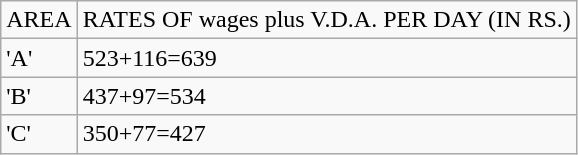<table class="wikitable">
<tr>
<td>AREA</td>
<td>RATES OF wages plus V.D.A. PER DAY (IN RS.)</td>
</tr>
<tr>
<td>'A'</td>
<td>523+116=639</td>
</tr>
<tr>
<td>'B'</td>
<td>437+97=534</td>
</tr>
<tr>
<td>'C'</td>
<td>350+77=427</td>
</tr>
</table>
